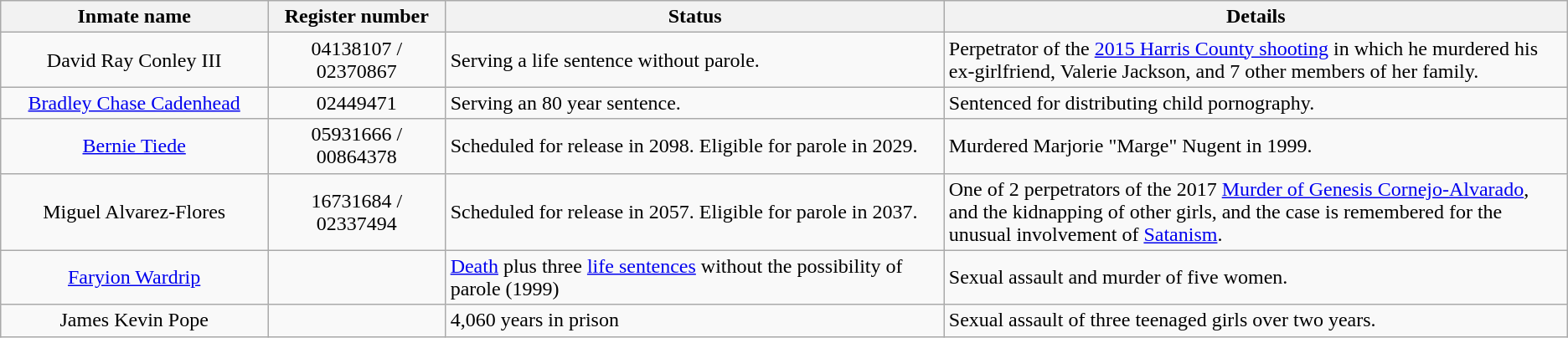<table class="wikitable sortable">
<tr>
<th width=15%>Inmate name</th>
<th width=10%>Register number</th>
<th width=28%>Status</th>
<th width=35%>Details</th>
</tr>
<tr>
<td style="text-align:center;">David Ray Conley III</td>
<td style="text-align:center;">04138107 / 02370867</td>
<td>Serving a life sentence without parole.</td>
<td>Perpetrator of the <a href='#'>2015 Harris County shooting</a> in which he murdered his ex-girlfriend, Valerie Jackson, and 7 other members of her family.</td>
</tr>
<tr>
<td style="text-align:center;"><a href='#'>Bradley Chase Cadenhead</a></td>
<td style="text-align:center;">02449471</td>
<td>Serving an 80 year sentence.</td>
<td>Sentenced for distributing child pornography.</td>
</tr>
<tr>
<td style="text-align:center;"><a href='#'>Bernie Tiede</a></td>
<td style="text-align:center;">05931666 / 00864378</td>
<td>Scheduled for release in 2098. Eligible for parole in 2029.</td>
<td>Murdered Marjorie "Marge" Nugent in 1999.</td>
</tr>
<tr>
<td style="text-align:center;">Miguel Alvarez-Flores</td>
<td style="text-align:center;">16731684 / 02337494</td>
<td>Scheduled for release in 2057. Eligible for parole in 2037.</td>
<td>One of 2 perpetrators of the 2017 <a href='#'>Murder of Genesis Cornejo-Alvarado</a>, and the kidnapping of other girls, and the case is remembered for the unusual involvement of <a href='#'>Satanism</a>.</td>
</tr>
<tr>
<td style="text-align:center;"><a href='#'>Faryion Wardrip</a></td>
<td style="text-align:center;"></td>
<td><a href='#'>Death</a> plus three <a href='#'>life sentences</a> without the possibility of parole (1999)</td>
<td>Sexual assault and murder of five women.</td>
</tr>
<tr>
<td style="text-align:center;">James Kevin Pope</td>
<td style="text-align:center;"></td>
<td>4,060 years in prison</td>
<td>Sexual assault of three teenaged girls over two years.</td>
</tr>
</table>
